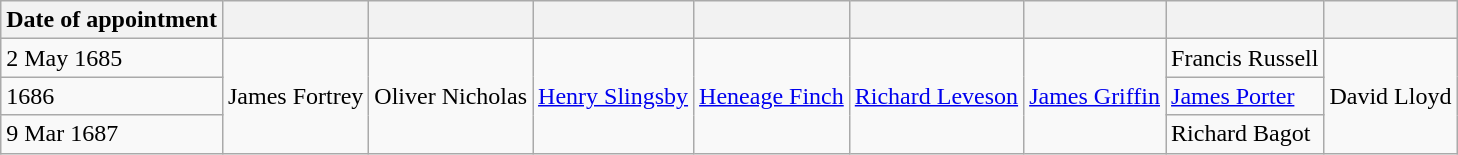<table class="wikitable">
<tr>
<th>Date of appointment</th>
<th></th>
<th></th>
<th></th>
<th></th>
<th></th>
<th></th>
<th></th>
<th></th>
</tr>
<tr>
<td>2 May 1685</td>
<td rowspan=3>James Fortrey </td>
<td rowspan=3>Oliver Nicholas</td>
<td rowspan=3><a href='#'>Henry Slingsby</a></td>
<td rowspan=3><a href='#'>Heneage Finch</a></td>
<td rowspan=3><a href='#'>Richard Leveson</a></td>
<td rowspan=3><a href='#'>James Griffin</a></td>
<td>Francis Russell</td>
<td rowspan=3>David Lloyd</td>
</tr>
<tr>
<td>1686</td>
<td><a href='#'>James Porter</a></td>
</tr>
<tr>
<td>9 Mar 1687</td>
<td>Richard Bagot </td>
</tr>
</table>
